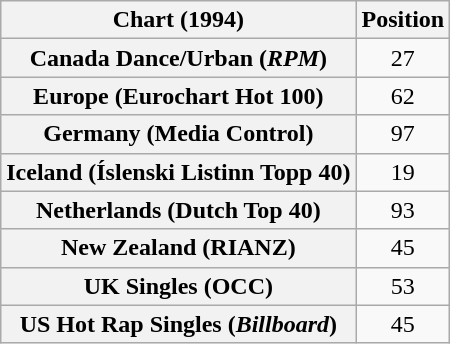<table class="wikitable sortable plainrowheaders" style="text-align:center">
<tr>
<th>Chart (1994)</th>
<th>Position</th>
</tr>
<tr>
<th scope="row">Canada Dance/Urban (<em>RPM</em>)</th>
<td>27</td>
</tr>
<tr>
<th scope="row">Europe (Eurochart Hot 100)</th>
<td>62</td>
</tr>
<tr>
<th scope="row">Germany (Media Control)</th>
<td>97</td>
</tr>
<tr>
<th scope="row">Iceland (Íslenski Listinn Topp 40)</th>
<td>19</td>
</tr>
<tr>
<th scope="row">Netherlands (Dutch Top 40)</th>
<td>93</td>
</tr>
<tr>
<th scope="row">New Zealand (RIANZ)</th>
<td>45</td>
</tr>
<tr>
<th scope="row">UK Singles (OCC)</th>
<td>53</td>
</tr>
<tr>
<th scope="row">US Hot Rap Singles (<em>Billboard</em>)</th>
<td>45</td>
</tr>
</table>
